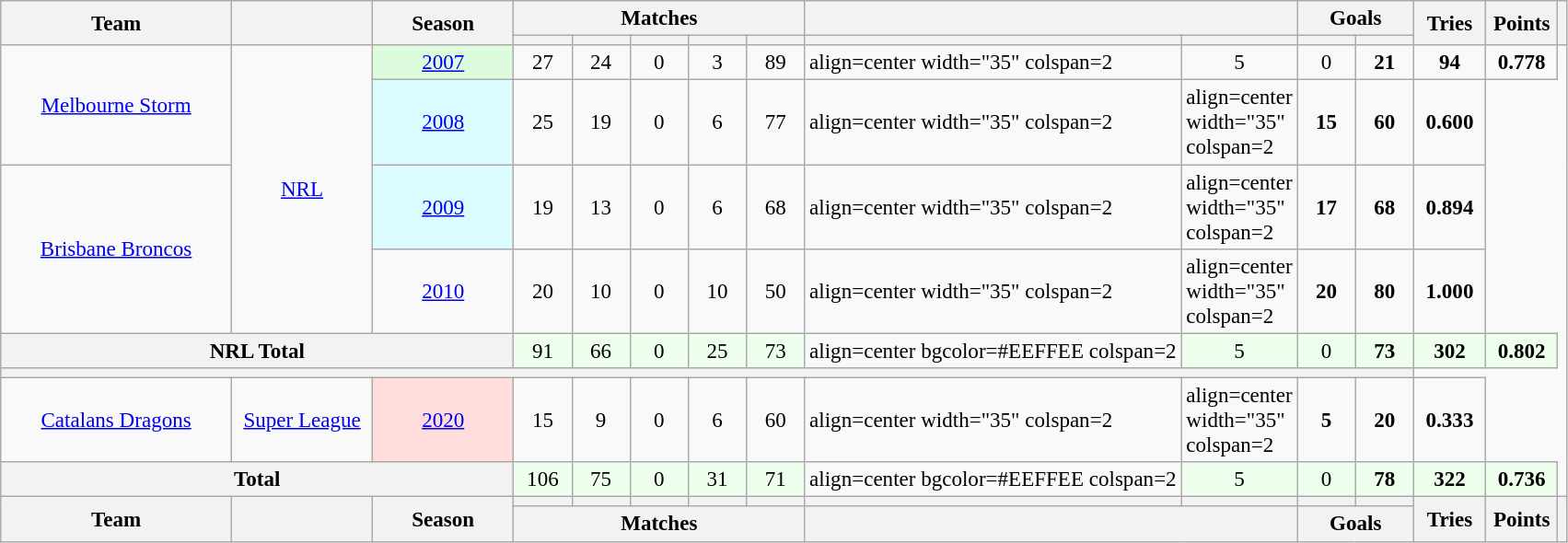<table class="wikitable" style="font-size:96%">
<tr>
<th rowspan=2 width="160">Team</th>
<th rowspan=2 width="95"></th>
<th rowspan=2 width="95">Season</th>
<th colspan=5>Matches</th>
<th colspan=2></th>
<th colspan=2>Goals</th>
<th rowspan=2>Tries</th>
<th rowspan=2>Points</th>
<th rowspan=2></th>
</tr>
<tr>
<th></th>
<th></th>
<th></th>
<th></th>
<th></th>
<th></th>
<th></th>
<th></th>
<th></th>
</tr>
<tr>
<td align=center rowspan=2> <a href='#'>Melbourne Storm</a></td>
<td align=center rowspan=4><a href='#'>NRL</a></td>
<td align=center bgcolor=#DDFCDD><a href='#'>2007</a></td>
<td align=center width="35">27</td>
<td align=center width="35">24</td>
<td align=center width="35">0</td>
<td align=center width="35">3</td>
<td align=center width="35">89</td>
<td>align=center width="35" colspan=2 </td>
<td align=center width="35">5</td>
<td align=center width="35">0</td>
<td align=center width="35"><strong>21</strong></td>
<td align=center width="35"><strong>94</strong></td>
<td align=center width="45"><strong>0.778</strong></td>
</tr>
<tr>
<td align=center bgcolor=#DDFCFF><a href='#'>2008</a></td>
<td align=center width="35">25</td>
<td align=center width="35">19</td>
<td align=center width="35">0</td>
<td align=center width="35">6</td>
<td align=center width="35">77</td>
<td>align=center width="35" colspan=2 </td>
<td>align=center width="35" colspan=2 </td>
<td align=center width="35"><strong>15</strong></td>
<td align=center width="35"><strong>60</strong></td>
<td align=center width="45"><strong>0.600</strong></td>
</tr>
<tr>
<td align=center rowspan=2> <a href='#'>Brisbane Broncos</a></td>
<td align=center bgcolor=#DDFCFF><a href='#'>2009</a></td>
<td align=center width="35">19</td>
<td align=center width="35">13</td>
<td align=center width="35">0</td>
<td align=center width="35">6</td>
<td align=center width="35">68</td>
<td>align=center width="35" colspan=2 </td>
<td>align=center width="35" colspan=2 </td>
<td align=center width="35"><strong>17</strong></td>
<td align=center width="35"><strong>68</strong></td>
<td align=center width="45"><strong>0.894</strong></td>
</tr>
<tr>
<td align=center><a href='#'>2010</a></td>
<td align=center width="35">20</td>
<td align=center width="35">10</td>
<td align=center width="35">0</td>
<td align=center width="35">10</td>
<td align=center width="35">50</td>
<td>align=center width="35" colspan=2 </td>
<td>align=center width="35" colspan=2 </td>
<td align=center width="35"><strong>20</strong></td>
<td align=center width="35"><strong>80</strong></td>
<td align=center width="45"><strong>1.000</strong></td>
</tr>
<tr>
<th colspan=3>NRL Total</th>
<td align=center bgcolor=#EEFFEE>91</td>
<td align=center bgcolor=#EEFFEE>66</td>
<td align=center bgcolor=#EEFFEE>0</td>
<td align=center bgcolor=#EEFFEE>25</td>
<td align=center bgcolor=#EEFFEE>73</td>
<td>align=center bgcolor=#EEFFEE colspan=2 </td>
<td align=center bgcolor=#EEFFEE>5</td>
<td align=center bgcolor=#EEFFEE>0</td>
<td align=center bgcolor=#EEFFEE><strong>73</strong></td>
<td align=center bgcolor=#EEFFEE><strong>302</strong></td>
<td align=center bgcolor=#EEFFEE><strong>0.802</strong></td>
</tr>
<tr>
<th colspan=12></th>
</tr>
<tr>
<td align=center> <a href='#'>Catalans Dragons</a></td>
<td align=center><a href='#'>Super League</a></td>
<td align=center bgcolor=#FFDDDD><a href='#'>2020</a></td>
<td align=center width="35">15</td>
<td align=center width="35">9</td>
<td align=center width="35">0</td>
<td align=center width="35">6</td>
<td align=center width="35">60</td>
<td>align=center width="35" colspan=2 </td>
<td>align=center width="35" colspan=2 </td>
<td align=center width="35"><strong>5</strong></td>
<td align=center width="35"><strong>20</strong></td>
<td align=center width="45"><strong>0.333</strong></td>
</tr>
<tr>
<th colspan=3>Total</th>
<td align=center bgcolor=#EEFFEE>106</td>
<td align=center bgcolor=#EEFFEE>75</td>
<td align=center bgcolor=#EEFFEE>0</td>
<td align=center bgcolor=#EEFFEE>31</td>
<td align=center bgcolor=#EEFFEE>71</td>
<td>align=center bgcolor=#EEFFEE colspan=2 </td>
<td align=center bgcolor=#EEFFEE>5</td>
<td align=center bgcolor=#EEFFEE>0</td>
<td align=center bgcolor=#EEFFEE><strong>78</strong></td>
<td align=center bgcolor=#EEFFEE><strong>322</strong></td>
<td align=center bgcolor=#EEFFEE><strong>0.736</strong></td>
</tr>
<tr>
<th rowspan=2 width="160">Team</th>
<th rowspan=2 width="95"></th>
<th rowspan=2 width="95">Season</th>
<th></th>
<th></th>
<th></th>
<th></th>
<th></th>
<th></th>
<th></th>
<th></th>
<th></th>
<th rowspan=2>Tries</th>
<th rowspan=2>Points</th>
<th rowspan=2></th>
</tr>
<tr>
<th colspan=5>Matches</th>
<th colspan=2></th>
<th colspan=2>Goals</th>
</tr>
</table>
